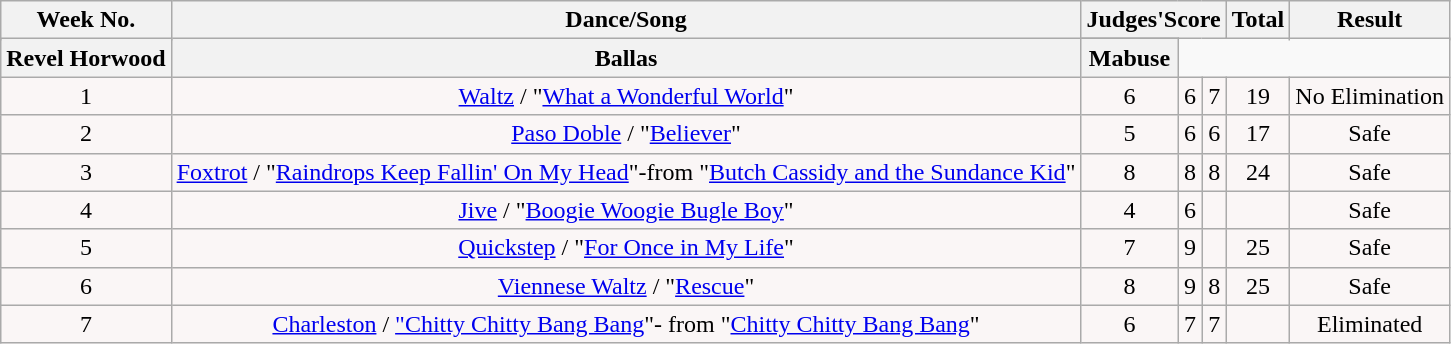<table class="wikitable collapsible collapsed">
<tr>
<th rowspan="2" align="Center"><strong>Week No.</strong></th>
<th rowspan="2" align="Center"><strong>Dance/Song</strong></th>
<th colspan="3" align="Center"><strong>Judges'Score</strong></th>
<th rowspan="2" align="Center"><strong>Total</strong></th>
<th rowspan="2" align="Center"><strong>Result</strong></th>
</tr>
<tr>
</tr>
<tr>
<th style= width="10%" align="Center">Revel Horwood</th>
<th style= width="10%" align="Center">Ballas</th>
<th style= width="10%" align="Center">Mabuse</th>
</tr>
<tr>
<td style="text-align:center; background:#faf6f6;">1</td>
<td style="text-align:center; background:#faf6f6;"><a href='#'>Waltz</a> / "<a href='#'>What a Wonderful World</a>"</td>
<td style="text-align:center; background:#faf6f6;">6</td>
<td style="text-align:center; background:#faf6f6;">6</td>
<td style="text-align:center; background:#faf6f6;">7</td>
<td style="text-align:center; background:#faf6f6;">19</td>
<td style="text-align:centre; background:#faf6f6;">No Elimination</td>
</tr>
<tr>
<td style="text-align:center; background:#faf6f6;">2</td>
<td style="text-align:center; background:#faf6f6;"><a href='#'>Paso Doble</a> / "<a href='#'>Believer</a>"</td>
<td style="text-align:center; background:#faf6f6;">5</td>
<td style="text-align:center; background:#faf6f6;">6</td>
<td style="text-align:center; background:#faf6f6;">6</td>
<td style="text-align:center; background:#faf6f6;">17</td>
<td style="text-align:center; background:#faf6f6;">Safe</td>
</tr>
<tr>
<td style="text-align:center; background:#faf6f6;">3</td>
<td style="text-align:center; background:#faf6f6;"><a href='#'>Foxtrot</a> / "<a href='#'>Raindrops Keep Fallin' On My Head</a>"-from "<a href='#'>Butch Cassidy and the Sundance Kid</a>"</td>
<td style="text-align:center; background:#faf6f6;">8</td>
<td style="text-align:center; background:#faf6f6;">8</td>
<td style="text-align:center; background:#faf6f6;">8</td>
<td style="text-align:center; background:#faf6f6;">24</td>
<td style="text-align:center; background:#faf6f6;">Safe</td>
</tr>
<tr>
<td style="text-align:center; background:#faf6f6;">4</td>
<td style="text-align:center; background:#faf6f6;"><a href='#'>Jive</a> / "<a href='#'>Boogie Woogie Bugle Boy</a>"</td>
<td style="text-align:center; background:#faf6f6;">4</td>
<td style="text-align:center; background:#faf6f6;">6</td>
<td style="text-align:center; background:#faf6f6;"></td>
<td style="text-align:center; background:#faf6f6;"></td>
<td style="text-align:center; background:#faf6f6;">Safe</td>
</tr>
<tr>
<td style="text-align:center; background:#faf6f6;">5</td>
<td style="text-align:center; background:#faf6f6;"><a href='#'>Quickstep</a> / "<a href='#'>For Once in My Life</a>"</td>
<td style="text-align:center; background:#faf6f6;">7</td>
<td style="text-align:center; background:#faf6f6;">9</td>
<td style="text-align:center; background:#faf6f6;"></td>
<td style="text-align:center; background:#faf6f6;">25</td>
<td style="text-align:center; background:#faf6f6;">Safe</td>
</tr>
<tr>
<td style="text-align:center; background:#faf6f6;">6</td>
<td style="text-align:center; background:#faf6f6;"><a href='#'>Viennese Waltz</a> / "<a href='#'>Rescue</a>"</td>
<td style="text-align:center; background:#faf6f6;">8</td>
<td style="text-align:center; background:#faf6f6;">9</td>
<td style="text-align:center; background:#faf6f6;">8</td>
<td style="text-align:center; background:#faf6f6;">25</td>
<td style="text-align:center; background:#faf6f6;">Safe</td>
</tr>
<tr>
<td style="text-align:center; background:#faf6f6;">7</td>
<td style="text-align:center; background:#faf6f6;"><a href='#'>Charleston</a> / <a href='#'>"Chitty Chitty Bang Bang</a>"- from "<a href='#'>Chitty Chitty Bang Bang</a>"</td>
<td style="text-align:center; background:#faf6f6;">6</td>
<td style="text-align:center; background:#faf6f6;">7</td>
<td style="text-align:center; background:#faf6f6;">7</td>
<td style="text-align:center; background:#faf6f6;"></td>
<td style="text-align:center; background:#faf6f6;">Eliminated</td>
</tr>
</table>
